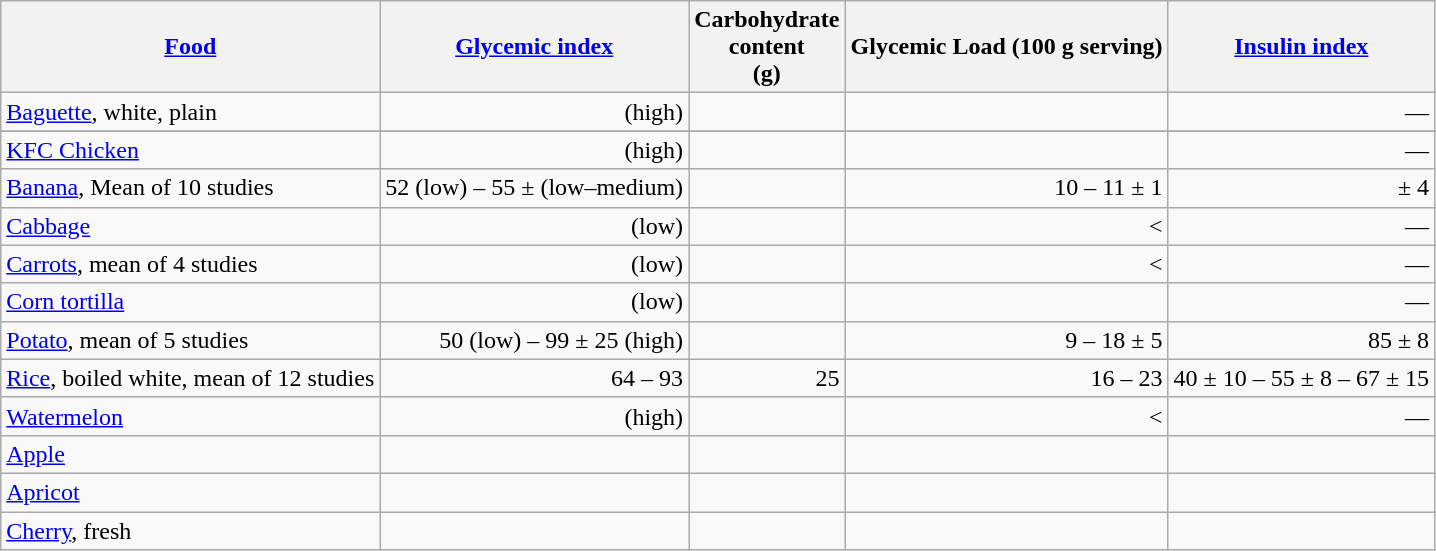<table class="wikitable sortable" style="text-align:right;">
<tr>
<th><a href='#'>Food</a></th>
<th><a href='#'>Glycemic index</a></th>
<th>Carbohydrate<br>content<br>(g)</th>
<th>Glycemic Load (100 g serving)</th>
<th><a href='#'>Insulin index</a></th>
</tr>
<tr>
<td align=left><a href='#'>Baguette</a>, white, plain</td>
<td> (high)</td>
<td></td>
<td></td>
<td>—</td>
</tr>
<tr>
</tr>
<tr>
<td align=left><a href='#'>KFC Chicken</a></td>
<td> (high)</td>
<td></td>
<td></td>
<td>—</td>
</tr>
<tr>
<td align=left><a href='#'>Banana</a>, Mean of 10 studies</td>
<td>52 (low) – 55 ±  (low–medium)</td>
<td></td>
<td>10 – 11 ± 1</td>
<td> ± 4</td>
</tr>
<tr>
<td align=left><a href='#'>Cabbage</a></td>
<td> (low)</td>
<td></td>
<td><</td>
<td>—</td>
</tr>
<tr>
<td align=left><a href='#'>Carrots</a>, mean of 4 studies</td>
<td> (low)</td>
<td></td>
<td><</td>
<td>—</td>
</tr>
<tr>
<td align=left><a href='#'>Corn tortilla</a></td>
<td> (low)</td>
<td></td>
<td></td>
<td>—</td>
</tr>
<tr>
<td align=left><a href='#'>Potato</a>, mean of 5 studies</td>
<td>50 (low) – 99 ± 25 (high)</td>
<td></td>
<td>9 – 18 ± 5</td>
<td>85 ± 8</td>
</tr>
<tr>
<td align=left><a href='#'>Rice</a>, boiled white, mean of 12 studies</td>
<td>64 – 93</td>
<td>25</td>
<td {{Ntsh>16 – 23</td>
<td>40 ± 10 – 55 ± 8 – 67 ± 15</td>
</tr>
<tr>
<td align=left><a href='#'>Watermelon</a></td>
<td> (high)</td>
<td></td>
<td><</td>
<td>—</td>
</tr>
<tr>
<td align=left><a href='#'>Apple</a></td>
<td></td>
<td></td>
<td></td>
<td></td>
</tr>
<tr>
<td align=left><a href='#'>Apricot</a></td>
<td></td>
<td></td>
<td></td>
<td></td>
</tr>
<tr>
<td align=left><a href='#'>Cherry</a>, fresh</td>
<td></td>
<td></td>
<td></td>
<td></td>
</tr>
</table>
